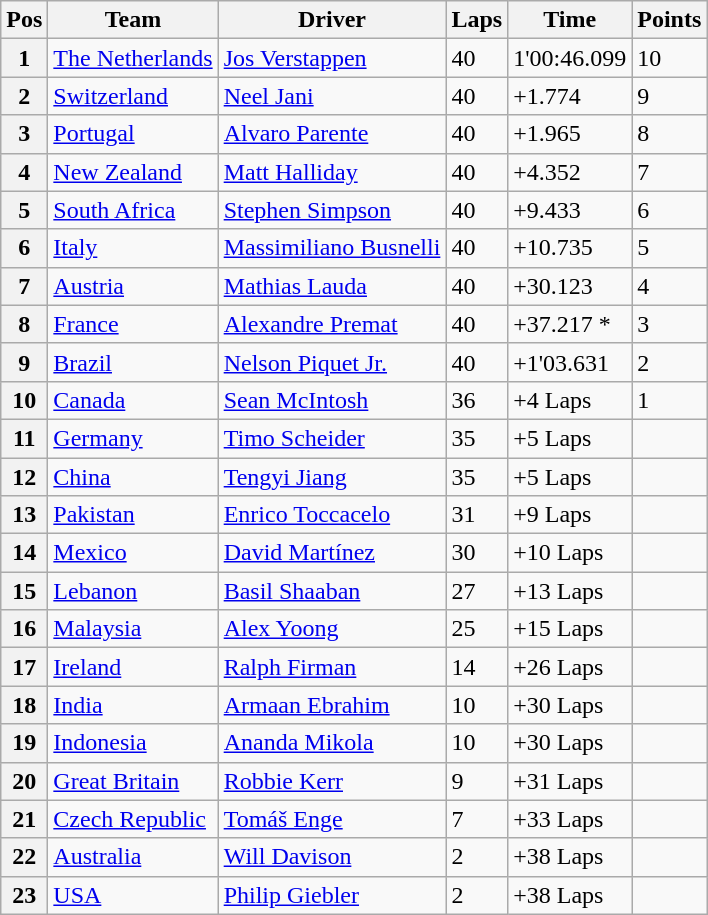<table class="wikitable">
<tr>
<th>Pos</th>
<th>Team</th>
<th>Driver</th>
<th>Laps</th>
<th>Time</th>
<th>Points</th>
</tr>
<tr>
<th>1</th>
<td> <a href='#'>The Netherlands</a></td>
<td><a href='#'>Jos Verstappen</a></td>
<td>40</td>
<td>1'00:46.099</td>
<td>10</td>
</tr>
<tr>
<th>2</th>
<td> <a href='#'>Switzerland</a></td>
<td><a href='#'>Neel Jani</a></td>
<td>40</td>
<td>+1.774</td>
<td>9</td>
</tr>
<tr>
<th>3</th>
<td> <a href='#'>Portugal</a></td>
<td><a href='#'>Alvaro Parente</a></td>
<td>40</td>
<td>+1.965</td>
<td>8</td>
</tr>
<tr>
<th>4</th>
<td> <a href='#'>New Zealand</a></td>
<td><a href='#'>Matt Halliday</a></td>
<td>40</td>
<td>+4.352</td>
<td>7</td>
</tr>
<tr>
<th>5</th>
<td> <a href='#'>South Africa</a></td>
<td><a href='#'>Stephen Simpson</a></td>
<td>40</td>
<td>+9.433</td>
<td>6</td>
</tr>
<tr>
<th>6</th>
<td> <a href='#'>Italy</a></td>
<td><a href='#'>Massimiliano Busnelli</a></td>
<td>40</td>
<td>+10.735</td>
<td>5</td>
</tr>
<tr>
<th>7</th>
<td> <a href='#'>Austria</a></td>
<td><a href='#'>Mathias Lauda</a></td>
<td>40</td>
<td>+30.123</td>
<td>4</td>
</tr>
<tr>
<th>8</th>
<td> <a href='#'>France</a></td>
<td><a href='#'>Alexandre Premat</a></td>
<td>40</td>
<td>+37.217 *</td>
<td>3</td>
</tr>
<tr>
<th>9</th>
<td> <a href='#'>Brazil</a></td>
<td><a href='#'>Nelson Piquet Jr.</a></td>
<td>40</td>
<td>+1'03.631</td>
<td>2</td>
</tr>
<tr>
<th>10</th>
<td> <a href='#'>Canada</a></td>
<td><a href='#'>Sean McIntosh</a></td>
<td>36</td>
<td>+4 Laps</td>
<td>1</td>
</tr>
<tr>
<th>11</th>
<td> <a href='#'>Germany</a></td>
<td><a href='#'>Timo Scheider</a></td>
<td>35</td>
<td>+5 Laps</td>
<td></td>
</tr>
<tr>
<th>12</th>
<td> <a href='#'>China</a></td>
<td><a href='#'>Tengyi Jiang</a></td>
<td>35</td>
<td>+5 Laps</td>
<td></td>
</tr>
<tr>
<th>13</th>
<td> <a href='#'>Pakistan</a></td>
<td><a href='#'>Enrico Toccacelo</a></td>
<td>31</td>
<td>+9 Laps</td>
<td></td>
</tr>
<tr>
<th>14</th>
<td> <a href='#'>Mexico</a></td>
<td><a href='#'>David Martínez</a></td>
<td>30</td>
<td>+10 Laps</td>
<td></td>
</tr>
<tr>
<th>15</th>
<td> <a href='#'>Lebanon</a></td>
<td><a href='#'>Basil Shaaban</a></td>
<td>27</td>
<td>+13 Laps</td>
<td></td>
</tr>
<tr>
<th>16</th>
<td> <a href='#'>Malaysia</a></td>
<td><a href='#'>Alex Yoong</a></td>
<td>25</td>
<td>+15 Laps</td>
<td></td>
</tr>
<tr>
<th>17</th>
<td> <a href='#'>Ireland</a></td>
<td><a href='#'>Ralph Firman</a></td>
<td>14</td>
<td>+26 Laps</td>
<td></td>
</tr>
<tr>
<th>18</th>
<td> <a href='#'>India</a></td>
<td><a href='#'>Armaan Ebrahim</a></td>
<td>10</td>
<td>+30 Laps</td>
<td></td>
</tr>
<tr>
<th>19</th>
<td> <a href='#'>Indonesia</a></td>
<td><a href='#'>Ananda Mikola</a></td>
<td>10</td>
<td>+30 Laps</td>
<td></td>
</tr>
<tr>
<th>20</th>
<td> <a href='#'>Great Britain</a></td>
<td><a href='#'>Robbie Kerr</a></td>
<td>9</td>
<td>+31 Laps</td>
<td></td>
</tr>
<tr>
<th>21</th>
<td> <a href='#'>Czech Republic</a></td>
<td><a href='#'>Tomáš Enge</a></td>
<td>7</td>
<td>+33 Laps</td>
<td></td>
</tr>
<tr>
<th>22</th>
<td> <a href='#'>Australia</a></td>
<td><a href='#'>Will Davison</a></td>
<td>2</td>
<td>+38 Laps</td>
<td></td>
</tr>
<tr>
<th>23</th>
<td> <a href='#'>USA</a></td>
<td><a href='#'>Philip Giebler</a></td>
<td>2</td>
<td>+38 Laps</td>
<td></td>
</tr>
</table>
